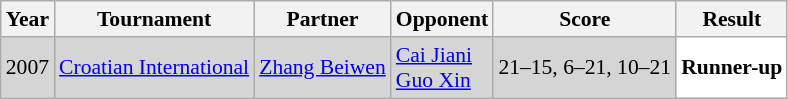<table class="sortable wikitable" style="font-size: 90%;">
<tr>
<th>Year</th>
<th>Tournament</th>
<th>Partner</th>
<th>Opponent</th>
<th>Score</th>
<th>Result</th>
</tr>
<tr style="background:#D5D5D5">
<td align="center">2007</td>
<td align="left"><a href='#'>Croatian International</a></td>
<td align="left"> <a href='#'>Zhang Beiwen</a></td>
<td align="left"> <a href='#'>Cai Jiani</a><br> <a href='#'>Guo Xin</a></td>
<td align="left">21–15, 6–21, 10–21</td>
<td style="text-align:left; background:white"> <strong>Runner-up</strong></td>
</tr>
</table>
